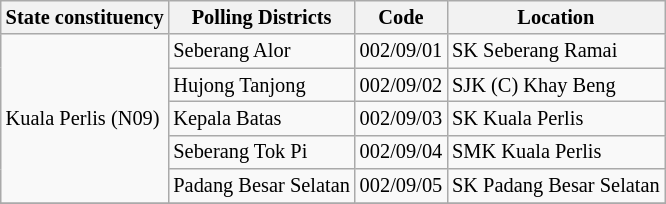<table class="wikitable sortable mw-collapsible" style="white-space:nowrap;font-size:85%">
<tr>
<th>State constituency</th>
<th>Polling Districts</th>
<th>Code</th>
<th>Location</th>
</tr>
<tr>
<td rowspan="5">Kuala Perlis (N09)</td>
<td>Seberang Alor</td>
<td>002/09/01</td>
<td>SK Seberang Ramai</td>
</tr>
<tr>
<td>Hujong Tanjong</td>
<td>002/09/02</td>
<td>SJK (C) Khay Beng</td>
</tr>
<tr>
<td>Kepala Batas</td>
<td>002/09/03</td>
<td>SK Kuala Perlis</td>
</tr>
<tr>
<td>Seberang Tok Pi</td>
<td>002/09/04</td>
<td>SMK Kuala Perlis</td>
</tr>
<tr>
<td>Padang Besar Selatan</td>
<td>002/09/05</td>
<td>SK Padang Besar Selatan</td>
</tr>
<tr>
</tr>
</table>
